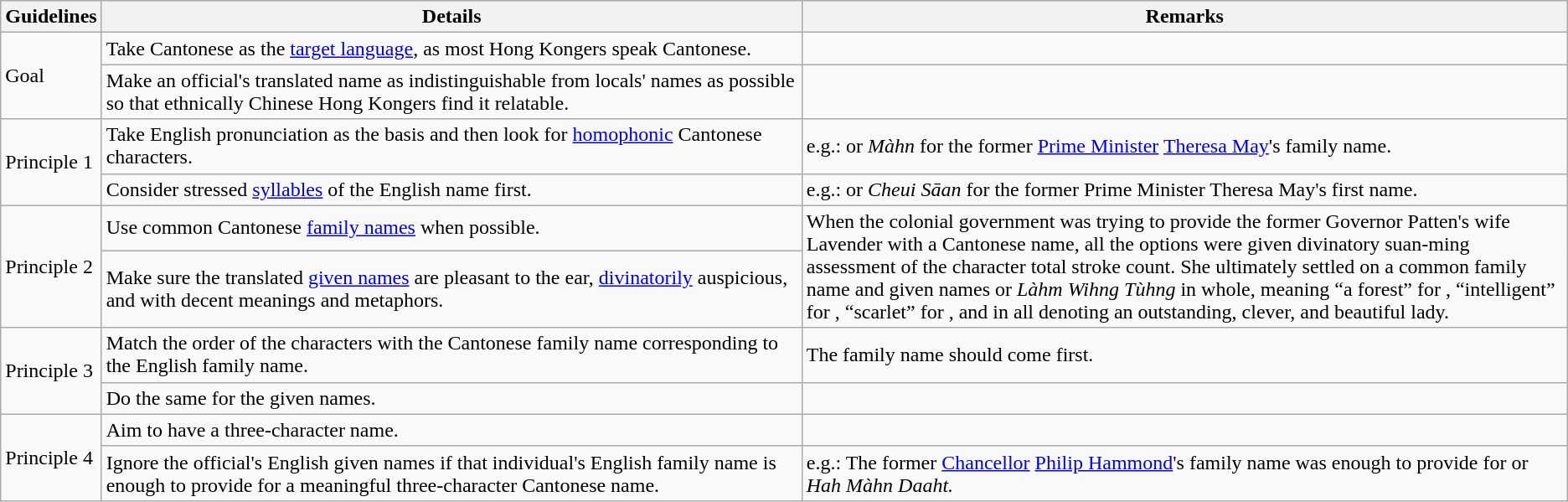<table class="wikitable">
<tr>
<th>Guidelines</th>
<th width=550px>Details</th>
<th>Remarks</th>
</tr>
<tr>
<td rowspan="2">Goal</td>
<td>Take Cantonese as the <a href='#'>target language</a>, as most Hong Kongers speak Cantonese.</td>
<td></td>
</tr>
<tr>
<td>Make an official's translated name as indistinguishable from locals' names as possible so that ethnically Chinese Hong Kongers find it relatable.</td>
<td></td>
</tr>
<tr>
<td rowspan="2">Principle 1</td>
<td>Take English pronunciation as the basis and then look for <a href='#'>homophonic</a> Cantonese characters.</td>
<td>e.g.:  or <em>Màhn</em> for the former <a href='#'>Prime Minister</a> <a href='#'>Theresa May</a>'s family name.</td>
</tr>
<tr>
<td>Consider stressed <a href='#'>syllables</a> of the English name first.</td>
<td>e.g.:  or <em>Cheui Sāan</em> for the former Prime Minister Theresa May's first name.</td>
</tr>
<tr>
<td rowspan="2">Principle 2</td>
<td>Use common Cantonese <a href='#'>family names</a> when possible.</td>
<td rowspan="2">When the colonial government was trying to provide the former Governor Patten's wife Lavender with a Cantonese name, all the options were given divinatory suan-ming assessment of the character total stroke count. She ultimately settled on a common family name  and given names  or <em>Làhm Wihng Tùhng</em> in whole, meaning “a forest” for , “intelligent” for , “scarlet” for , and in all denoting an outstanding, clever, and beautiful lady.</td>
</tr>
<tr>
<td>Make sure the translated <a href='#'>given names</a> are pleasant to the ear, <a href='#'>divinatorily</a> auspicious, and with decent meanings and metaphors.</td>
</tr>
<tr>
<td rowspan="2">Principle 3</td>
<td>Match the order of the characters with the Cantonese family name corresponding to the English family name.</td>
<td>The family name should come first.</td>
</tr>
<tr>
<td>Do the same for the given names.</td>
<td></td>
</tr>
<tr>
<td rowspan="2">Principle 4</td>
<td>Aim to have a three-character name.</td>
<td></td>
</tr>
<tr>
<td>Ignore the official's English given names if that individual's English family name is enough to provide for a meaningful three-character Cantonese name.</td>
<td>e.g.: The former <a href='#'>Chancellor</a> <a href='#'>Philip Hammond</a>'s family name was enough to provide for  or <em>Hah Màhn Daaht.</em></td>
</tr>
</table>
